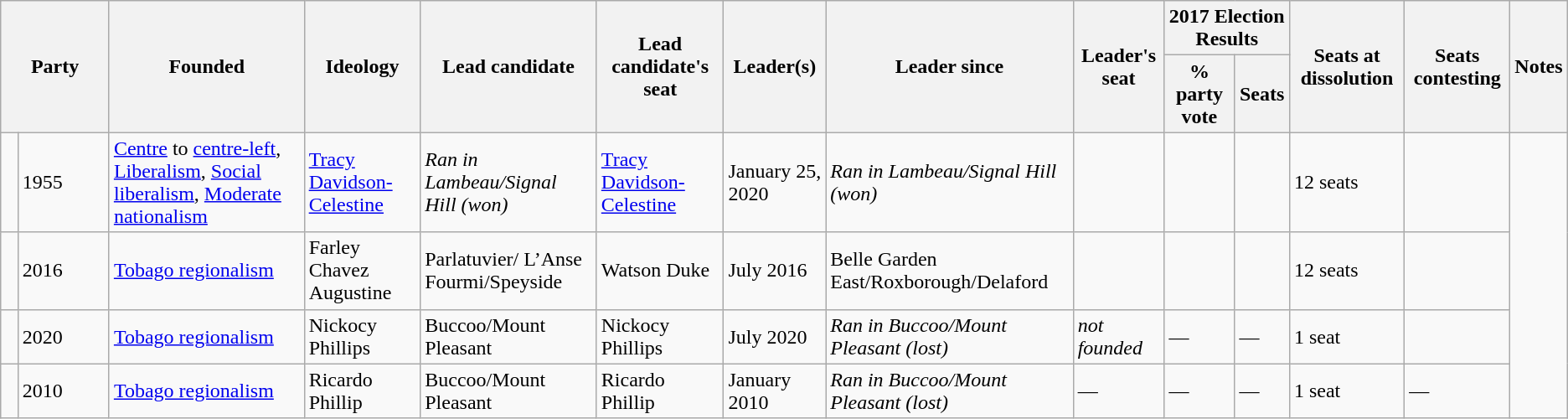<table class="wikitable sortable">
<tr>
<th colspan="2" rowspan="2" style="width:16em;">Party</th>
<th rowspan="2">Founded</th>
<th rowspan="2">Ideology</th>
<th rowspan="2">Lead candidate</th>
<th rowspan="2">Lead candidate's seat</th>
<th rowspan="2">Leader(s)</th>
<th rowspan="2">Leader since</th>
<th rowspan="2">Leader's seat</th>
<th colspan="2">2017 Election Results</th>
<th rowspan="2">Seats at dissolution</th>
<th rowspan="2">Seats contesting</th>
<th rowspan="2">Notes</th>
</tr>
<tr>
<th>% party vote</th>
<th>Seats</th>
</tr>
<tr>
<td></td>
<td>1955</td>
<td><a href='#'>Centre</a> to <a href='#'>centre-left</a>, <a href='#'>Liberalism</a>, <a href='#'>Social liberalism</a>,  <a href='#'>Moderate nationalism</a></td>
<td><a href='#'>Tracy Davidson-Celestine</a></td>
<td><em>Ran in Lambeau/Signal Hill (won)</em></td>
<td><a href='#'>Tracy Davidson-Celestine</a></td>
<td>January 25, 2020</td>
<td><em>Ran in Lambeau/Signal Hill (won)</em></td>
<td></td>
<td style="text-align:right;"></td>
<td></td>
<td>12 seats</td>
<td></td>
</tr>
<tr>
<td></td>
<td>2016</td>
<td><a href='#'>Tobago regionalism</a></td>
<td>Farley Chavez Augustine</td>
<td>Parlatuvier/ L’Anse Fourmi/Speyside</td>
<td>Watson Duke</td>
<td>July 2016</td>
<td>Belle Garden East/Roxborough/Delaford</td>
<td></td>
<td></td>
<td></td>
<td>12 seats</td>
<td></td>
</tr>
<tr>
<td></td>
<td>2020</td>
<td><a href='#'>Tobago regionalism</a></td>
<td>Nickocy Phillips</td>
<td>Buccoo/Mount Pleasant</td>
<td>Nickocy Phillips</td>
<td>July 2020</td>
<td><em>Ran in Buccoo/Mount Pleasant (lost)</em></td>
<td><em>not founded</em></td>
<td>—</td>
<td>—</td>
<td>1 seat</td>
<td></td>
</tr>
<tr>
<td></td>
<td>2010</td>
<td><a href='#'>Tobago regionalism</a></td>
<td>Ricardo Phillip</td>
<td>Buccoo/Mount Pleasant</td>
<td>Ricardo Phillip</td>
<td>January 2010</td>
<td><em>Ran in Buccoo/Mount Pleasant (lost)</em></td>
<td>—</td>
<td>—</td>
<td>—</td>
<td>1 seat</td>
<td>—</td>
</tr>
</table>
